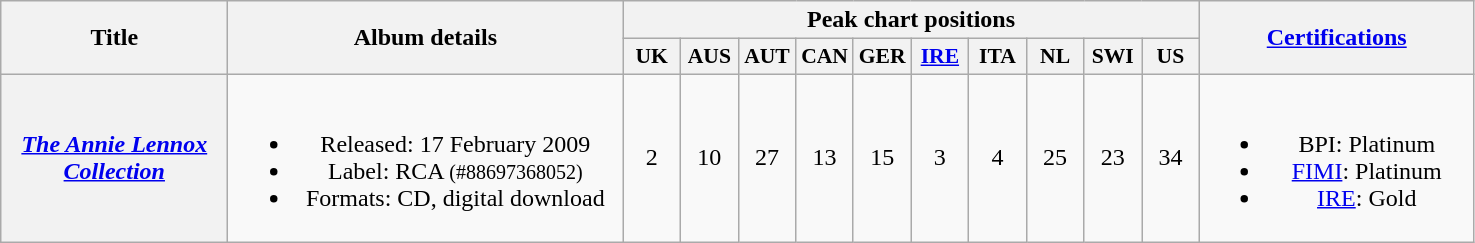<table class="wikitable plainrowheaders" style="text-align:center;" border="1">
<tr>
<th scope="col" rowspan="2" style="width:9em;">Title</th>
<th scope="col" rowspan="2" style="width:16em;">Album details</th>
<th scope="col" colspan="10">Peak chart positions</th>
<th scope="col" rowspan="2" style="width:11em;"><a href='#'>Certifications</a></th>
</tr>
<tr>
<th scope="col" style="width:2.2em;font-size:90%;">UK<br></th>
<th scope="col" style="width:2.2em;font-size:90%;">AUS<br></th>
<th scope="col" style="width:2.2em;font-size:90%;">AUT<br></th>
<th scope="col" style="width:2.2em;font-size:90%;">CAN<br></th>
<th scope="col" style="width:2.2em;font-size:90%;">GER<br></th>
<th scope="col" style="width:2.2em;font-size:90%;"><a href='#'>IRE</a><br></th>
<th scope="col" style="width:2.2em;font-size:90%;">ITA<br></th>
<th scope="col" style="width:2.2em;font-size:90%;">NL<br></th>
<th scope="col" style="width:2.2em;font-size:90%;">SWI<br></th>
<th scope="col" style="width:2.2em;font-size:90%;">US<br></th>
</tr>
<tr>
<th scope="row"><em><a href='#'>The Annie Lennox Collection</a></em></th>
<td><br><ul><li>Released: 17 February 2009</li><li>Label: RCA <small>(#88697368052)</small></li><li>Formats: CD, digital download</li></ul></td>
<td>2</td>
<td>10</td>
<td>27</td>
<td>13</td>
<td>15</td>
<td>3</td>
<td>4</td>
<td>25</td>
<td>23</td>
<td>34</td>
<td><br><ul><li>BPI: Platinum</li><li><a href='#'>FIMI</a>: Platinum</li><li><a href='#'>IRE</a>: Gold</li></ul></td>
</tr>
</table>
